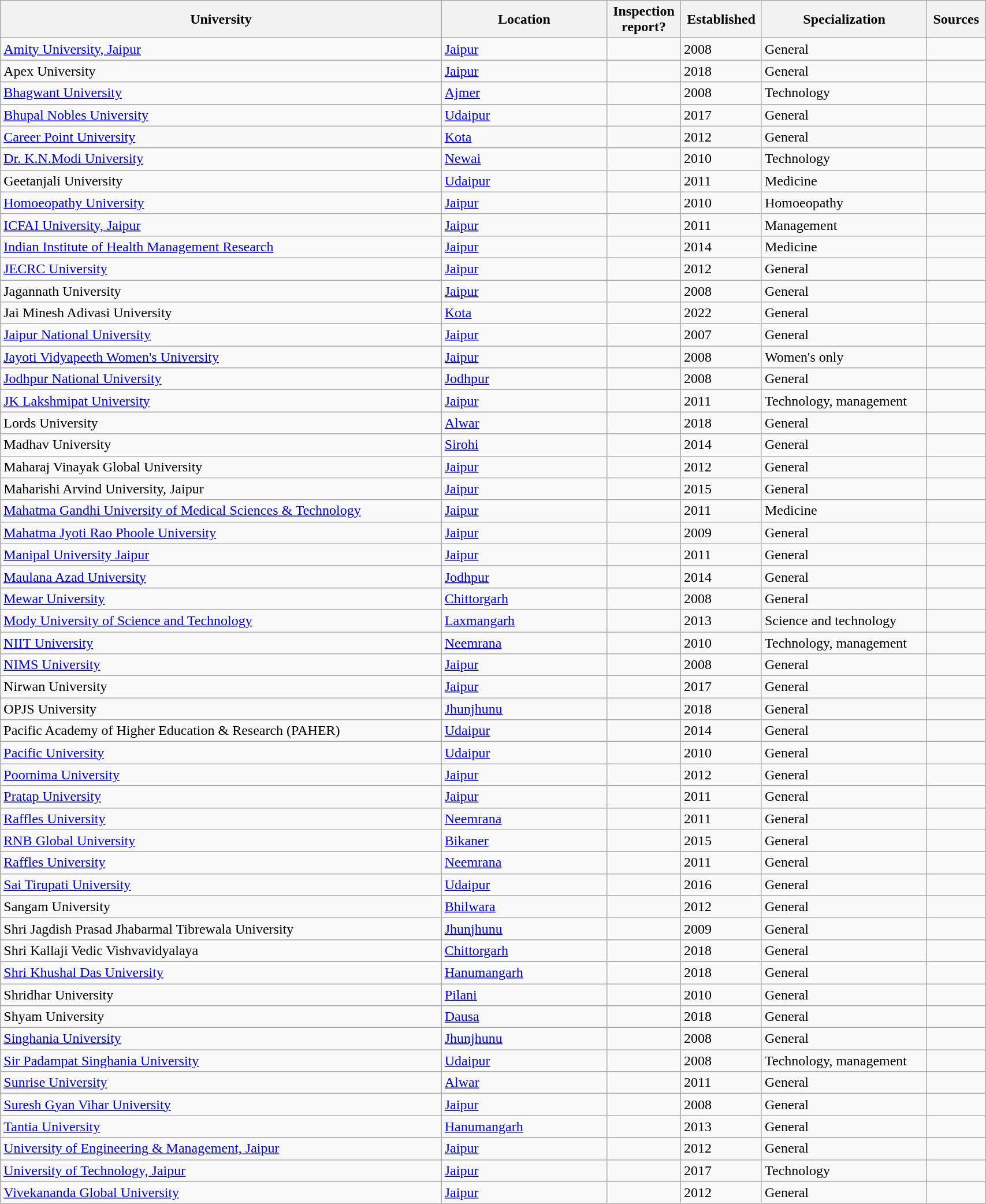<table class="wikitable sortable collapsible plainrowheaders" border="1" style="text-align:left; width:90%">
<tr>
<th scope="col" style="width: 40%;">University</th>
<th scope="col" style="width: 15%;">Location</th>
<th scope="col" style="width: 5%;">Inspection report?</th>
<th scope="col" style="width: 5%;">Established</th>
<th scope="col" style="width: 15%;">Specialization</th>
<th scope="col" style="width: 5%;" class="unsortable">Sources</th>
</tr>
<tr>
<td><a href='#'>Amity University, Jaipur</a></td>
<td><a href='#'>Jaipur</a></td>
<td></td>
<td>2008</td>
<td>General</td>
<td></td>
</tr>
<tr>
<td>Apex University</td>
<td><a href='#'>Jaipur</a></td>
<td></td>
<td>2018</td>
<td>General</td>
<td></td>
</tr>
<tr>
<td><a href='#'>Bhagwant University</a></td>
<td><a href='#'>Ajmer</a></td>
<td></td>
<td>2008</td>
<td>Technology</td>
<td></td>
</tr>
<tr>
<td><a href='#'>Bhupal Nobles University</a></td>
<td><a href='#'>Udaipur</a></td>
<td></td>
<td>2017</td>
<td>General</td>
<td></td>
</tr>
<tr>
<td><a href='#'>Career Point University</a></td>
<td><a href='#'>Kota</a></td>
<td></td>
<td>2012</td>
<td>General</td>
<td></td>
</tr>
<tr>
<td><a href='#'>Dr. K.N.Modi University</a></td>
<td><a href='#'>Newai</a></td>
<td><wbr></td>
<td>2010</td>
<td>Technology</td>
<td></td>
</tr>
<tr>
<td>Geetanjali University</td>
<td><a href='#'>Udaipur</a></td>
<td><wbr></td>
<td>2011</td>
<td>Medicine</td>
<td></td>
</tr>
<tr>
<td><a href='#'>Homoeopathy University</a></td>
<td><a href='#'>Jaipur</a></td>
<td><wbr></td>
<td>2010</td>
<td>Homoeopathy</td>
<td></td>
</tr>
<tr>
<td><a href='#'>ICFAI University, Jaipur</a></td>
<td><a href='#'>Jaipur</a></td>
<td><wbr></td>
<td>2011</td>
<td>Management</td>
<td></td>
</tr>
<tr>
<td><a href='#'>Indian Institute of Health Management Research</a></td>
<td><a href='#'>Jaipur</a></td>
<td></td>
<td>2014</td>
<td>Medicine</td>
<td></td>
</tr>
<tr>
<td><a href='#'>JECRC University</a></td>
<td><a href='#'>Jaipur</a></td>
<td></td>
<td>2012</td>
<td>General</td>
<td></td>
</tr>
<tr>
<td>Jagannath University</td>
<td><a href='#'>Jaipur</a></td>
<td></td>
<td>2008</td>
<td>General</td>
<td></td>
</tr>
<tr>
<td>Jai Minesh Adivasi University</td>
<td><a href='#'>Kota</a></td>
<td></td>
<td>2022</td>
<td>General</td>
<td></td>
</tr>
<tr>
<td><a href='#'>Jaipur National University</a></td>
<td><a href='#'>Jaipur</a></td>
<td></td>
<td>2007</td>
<td>General</td>
<td></td>
</tr>
<tr>
<td><a href='#'>Jayoti Vidyapeeth Women's University</a></td>
<td><a href='#'>Jaipur</a></td>
<td></td>
<td>2008</td>
<td>Women's only</td>
<td></td>
</tr>
<tr>
<td><a href='#'>Jodhpur National University</a></td>
<td><a href='#'>Jodhpur</a></td>
<td></td>
<td>2008</td>
<td>General</td>
</tr>
<tr>
<td><a href='#'>JK Lakshmipat University</a></td>
<td><a href='#'>Jaipur</a></td>
<td><wbr></td>
<td>2011</td>
<td>Technology, management</td>
<td></td>
</tr>
<tr>
<td>Lords University</td>
<td><a href='#'>Alwar</a></td>
<td></td>
<td>2018</td>
<td>General</td>
<td></td>
</tr>
<tr>
<td>Madhav University</td>
<td><a href='#'>Sirohi</a></td>
<td><wbr></td>
<td>2014</td>
<td>General</td>
<td></td>
</tr>
<tr>
<td>Maharaj Vinayak Global University</td>
<td><a href='#'>Jaipur</a></td>
<td></td>
<td>2012</td>
<td>General</td>
<td></td>
</tr>
<tr>
<td>Maharishi Arvind University, Jaipur</td>
<td><a href='#'>Jaipur</a></td>
<td></td>
<td>2015</td>
<td>General</td>
<td></td>
</tr>
<tr>
<td><a href='#'>Mahatma Gandhi University of Medical Sciences & Technology</a></td>
<td><a href='#'>Jaipur</a></td>
<td></td>
<td>2011</td>
<td>Medicine</td>
<td></td>
</tr>
<tr>
<td><a href='#'>Mahatma Jyoti Rao Phoole University</a></td>
<td><a href='#'>Jaipur</a></td>
<td></td>
<td>2009</td>
<td>General</td>
<td></td>
</tr>
<tr>
<td><a href='#'>Manipal University Jaipur</a></td>
<td><a href='#'>Jaipur</a></td>
<td><wbr></td>
<td>2011</td>
<td>General</td>
<td></td>
</tr>
<tr>
<td><a href='#'>Maulana Azad University</a></td>
<td><a href='#'>Jodhpur</a></td>
<td></td>
<td>2014</td>
<td>General</td>
<td></td>
</tr>
<tr>
<td><a href='#'>Mewar University</a></td>
<td><a href='#'>Chittorgarh</a></td>
<td></td>
<td>2008</td>
<td>General</td>
<td></td>
</tr>
<tr>
<td><a href='#'>Mody University of Science and Technology</a></td>
<td><a href='#'>Laxmangarh</a></td>
<td></td>
<td>2013</td>
<td>Science and technology</td>
<td></td>
</tr>
<tr>
<td><a href='#'>NIIT University</a></td>
<td><a href='#'>Neemrana</a></td>
<td><wbr></td>
<td>2010</td>
<td>Technology, management</td>
<td></td>
</tr>
<tr>
<td><a href='#'>NIMS University</a></td>
<td><a href='#'>Jaipur</a></td>
<td></td>
<td>2008</td>
<td>General</td>
<td></td>
</tr>
<tr>
<td>Nirwan University</td>
<td><a href='#'>Jaipur</a></td>
<td></td>
<td>2017</td>
<td>General</td>
<td></td>
</tr>
<tr>
<td>OPJS University</td>
<td><a href='#'>Jhunjhunu</a></td>
<td></td>
<td>2018</td>
<td>General</td>
<td></td>
</tr>
<tr>
<td>Pacific Academy of Higher Education & Research (PAHER)</td>
<td><a href='#'>Udaipur</a></td>
<td></td>
<td>2014</td>
<td>General</td>
<td></td>
</tr>
<tr>
<td><a href='#'>Pacific University</a></td>
<td><a href='#'>Udaipur</a></td>
<td><wbr></td>
<td>2010</td>
<td>General</td>
<td></td>
</tr>
<tr>
<td><a href='#'>Poornima University</a></td>
<td><a href='#'>Jaipur</a></td>
<td></td>
<td>2012</td>
<td>General</td>
<td></td>
</tr>
<tr>
<td><a href='#'>Pratap University</a></td>
<td><a href='#'>Jaipur</a></td>
<td><wbr></td>
<td>2011</td>
<td>General</td>
<td></td>
</tr>
<tr>
<td><a href='#'>Raffles University</a></td>
<td><a href='#'>Neemrana</a></td>
<td></td>
<td>2011</td>
<td>General</td>
<td></td>
</tr>
<tr>
<td><a href='#'>RNB Global University</a></td>
<td><a href='#'>Bikaner</a></td>
<td></td>
<td>2015</td>
<td>General</td>
<td></td>
</tr>
<tr>
<td><a href='#'>Raffles University</a></td>
<td><a href='#'>Neemrana</a></td>
<td></td>
<td>2011</td>
<td>General</td>
<td></td>
</tr>
<tr>
<td><a href='#'>Sai Tirupati University</a></td>
<td><a href='#'>Udaipur</a></td>
<td></td>
<td>2016</td>
<td>General</td>
<td></td>
</tr>
<tr>
<td>Sangam University</td>
<td><a href='#'>Bhilwara</a></td>
<td></td>
<td>2012</td>
<td>General</td>
<td></td>
</tr>
<tr>
<td>Shri Jagdish Prasad Jhabarmal Tibrewala University</td>
<td><a href='#'>Jhunjhunu</a></td>
<td></td>
<td>2009</td>
<td>General</td>
<td></td>
</tr>
<tr>
<td>Shri Kallaji Vedic Vishvavidyalaya</td>
<td><a href='#'>Chittorgarh</a></td>
<td></td>
<td>2018</td>
<td>General</td>
<td></td>
</tr>
<tr>
<td><a href='#'>Shri Khushal Das University</a></td>
<td><a href='#'>Hanumangarh</a></td>
<td></td>
<td>2018</td>
<td>General</td>
<td></td>
</tr>
<tr>
<td>Shridhar University</td>
<td><a href='#'>Pilani</a></td>
<td></td>
<td>2010</td>
<td>General</td>
<td></td>
</tr>
<tr>
<td>Shyam University</td>
<td><a href='#'>Dausa</a></td>
<td></td>
<td>2018</td>
<td>General</td>
<td></td>
</tr>
<tr>
<td><a href='#'>Singhania University</a></td>
<td><a href='#'>Jhunjhunu</a></td>
<td></td>
<td>2008</td>
<td>General</td>
<td></td>
</tr>
<tr>
<td><a href='#'>Sir Padampat Singhania University</a></td>
<td><a href='#'>Udaipur</a></td>
<td><wbr></td>
<td>2008</td>
<td>Technology, management</td>
<td></td>
</tr>
<tr>
<td><a href='#'>Sunrise University</a></td>
<td><a href='#'>Alwar</a></td>
<td><wbr></td>
<td>2011</td>
<td>General</td>
<td></td>
</tr>
<tr>
<td><a href='#'>Suresh Gyan Vihar University</a></td>
<td><a href='#'>Jaipur</a></td>
<td></td>
<td>2008</td>
<td>General</td>
<td></td>
</tr>
<tr>
<td><a href='#'>Tantia University</a></td>
<td><a href='#'>Hanumangarh</a></td>
<td></td>
<td>2013</td>
<td>General</td>
<td></td>
</tr>
<tr>
<td><a href='#'>University of Engineering & Management, Jaipur</a></td>
<td><a href='#'>Jaipur</a></td>
<td><wbr></td>
<td>2012</td>
<td>General</td>
<td></td>
</tr>
<tr>
<td><a href='#'>University of Technology, Jaipur</a></td>
<td><a href='#'>Jaipur</a></td>
<td></td>
<td>2017</td>
<td>Technology</td>
<td></td>
</tr>
<tr>
<td><a href='#'>Vivekananda Global University</a></td>
<td><a href='#'>Jaipur</a></td>
<td></td>
<td>2012</td>
<td>General</td>
<td></td>
</tr>
</table>
